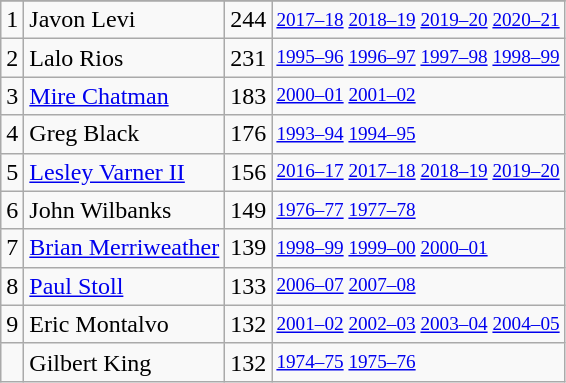<table class="wikitable">
<tr>
</tr>
<tr>
<td>1</td>
<td>Javon Levi</td>
<td>244</td>
<td style="font-size:80%;"><a href='#'>2017–18</a> <a href='#'>2018–19</a> <a href='#'>2019–20</a> <a href='#'>2020–21</a></td>
</tr>
<tr>
<td>2</td>
<td>Lalo Rios</td>
<td>231</td>
<td style="font-size:80%;"><a href='#'>1995–96</a> <a href='#'>1996–97</a> <a href='#'>1997–98</a> <a href='#'>1998–99</a></td>
</tr>
<tr>
<td>3</td>
<td><a href='#'>Mire Chatman</a></td>
<td>183</td>
<td style="font-size:80%;"><a href='#'>2000–01</a> <a href='#'>2001–02</a></td>
</tr>
<tr>
<td>4</td>
<td>Greg Black</td>
<td>176</td>
<td style="font-size:80%;"><a href='#'>1993–94</a> <a href='#'>1994–95</a></td>
</tr>
<tr>
<td>5</td>
<td><a href='#'>Lesley Varner II</a></td>
<td>156</td>
<td style="font-size:80%;"><a href='#'>2016–17</a> <a href='#'>2017–18</a> <a href='#'>2018–19</a> <a href='#'>2019–20</a></td>
</tr>
<tr>
<td>6</td>
<td>John Wilbanks</td>
<td>149</td>
<td style="font-size:80%;"><a href='#'>1976–77</a> <a href='#'>1977–78</a></td>
</tr>
<tr>
<td>7</td>
<td><a href='#'>Brian Merriweather</a></td>
<td>139</td>
<td style="font-size:80%;"><a href='#'>1998–99</a> <a href='#'>1999–00</a> <a href='#'>2000–01</a></td>
</tr>
<tr>
<td>8</td>
<td><a href='#'>Paul Stoll</a></td>
<td>133</td>
<td style="font-size:80%;"><a href='#'>2006–07</a> <a href='#'>2007–08</a></td>
</tr>
<tr>
<td>9</td>
<td>Eric Montalvo</td>
<td>132</td>
<td style="font-size:80%;"><a href='#'>2001–02</a> <a href='#'>2002–03</a> <a href='#'>2003–04</a> <a href='#'>2004–05</a></td>
</tr>
<tr>
<td></td>
<td>Gilbert King</td>
<td>132</td>
<td style="font-size:80%;"><a href='#'>1974–75</a> <a href='#'>1975–76</a></td>
</tr>
</table>
